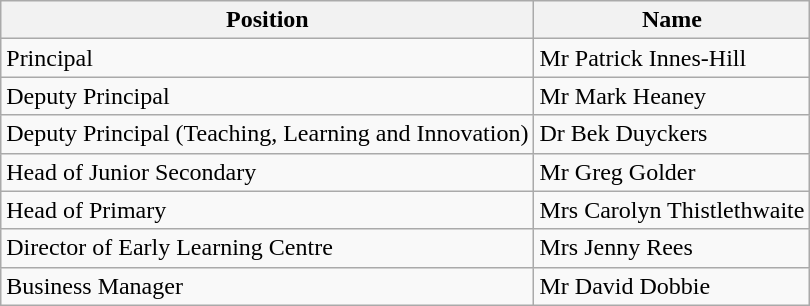<table class="wikitable">
<tr>
<th>Position</th>
<th>Name</th>
</tr>
<tr>
<td>Principal</td>
<td>Mr Patrick Innes-Hill</td>
</tr>
<tr>
<td>Deputy Principal</td>
<td>Mr Mark Heaney</td>
</tr>
<tr>
<td>Deputy Principal (Teaching, Learning and Innovation)</td>
<td>Dr Bek Duyckers</td>
</tr>
<tr>
<td>Head of Junior Secondary</td>
<td>Mr Greg Golder</td>
</tr>
<tr>
<td>Head of Primary</td>
<td>Mrs Carolyn Thistlethwaite</td>
</tr>
<tr>
<td>Director of Early Learning Centre</td>
<td>Mrs Jenny Rees</td>
</tr>
<tr>
<td>Business Manager</td>
<td>Mr David Dobbie</td>
</tr>
</table>
